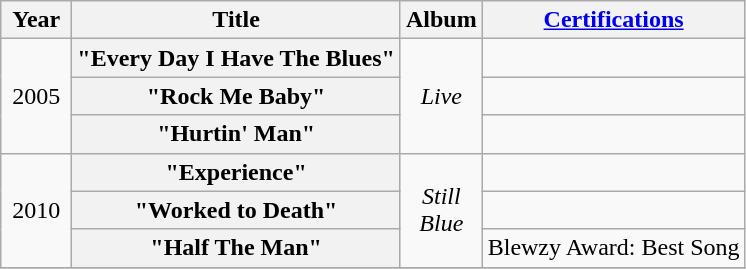<table class="wikitable plainrowheaders" style="text-align:center;">
<tr>
<th scope="col" rowspan="1" style="width:2.5em;">Year</th>
<th scope="col" rowspan="1">Title</th>
<th scope="col" rowspan="1">Album</th>
<th scope="col" rowspan="1"><a href='#'>Certifications</a></th>
</tr>
<tr>
<td rowspan="3">2005</td>
<th scope="row">"Every Day I Have The Blues"</th>
<td rowspan="3"><em>Live</em></td>
<td></td>
</tr>
<tr>
<th scope="row">"Rock Me Baby"</th>
<td></td>
</tr>
<tr>
<th scope="row">"Hurtin' Man"</th>
<td></td>
</tr>
<tr>
<td rowspan="3">2010</td>
<th scope="row">"Experience"</th>
<td rowspan="3"><em>Still<br>Blue</em></td>
<td></td>
</tr>
<tr>
<th scope="row">"Worked to Death"</th>
<td></td>
</tr>
<tr>
<th scope="row">"Half The Man"</th>
<td>Blewzy Award: Best Song</td>
</tr>
<tr>
</tr>
</table>
